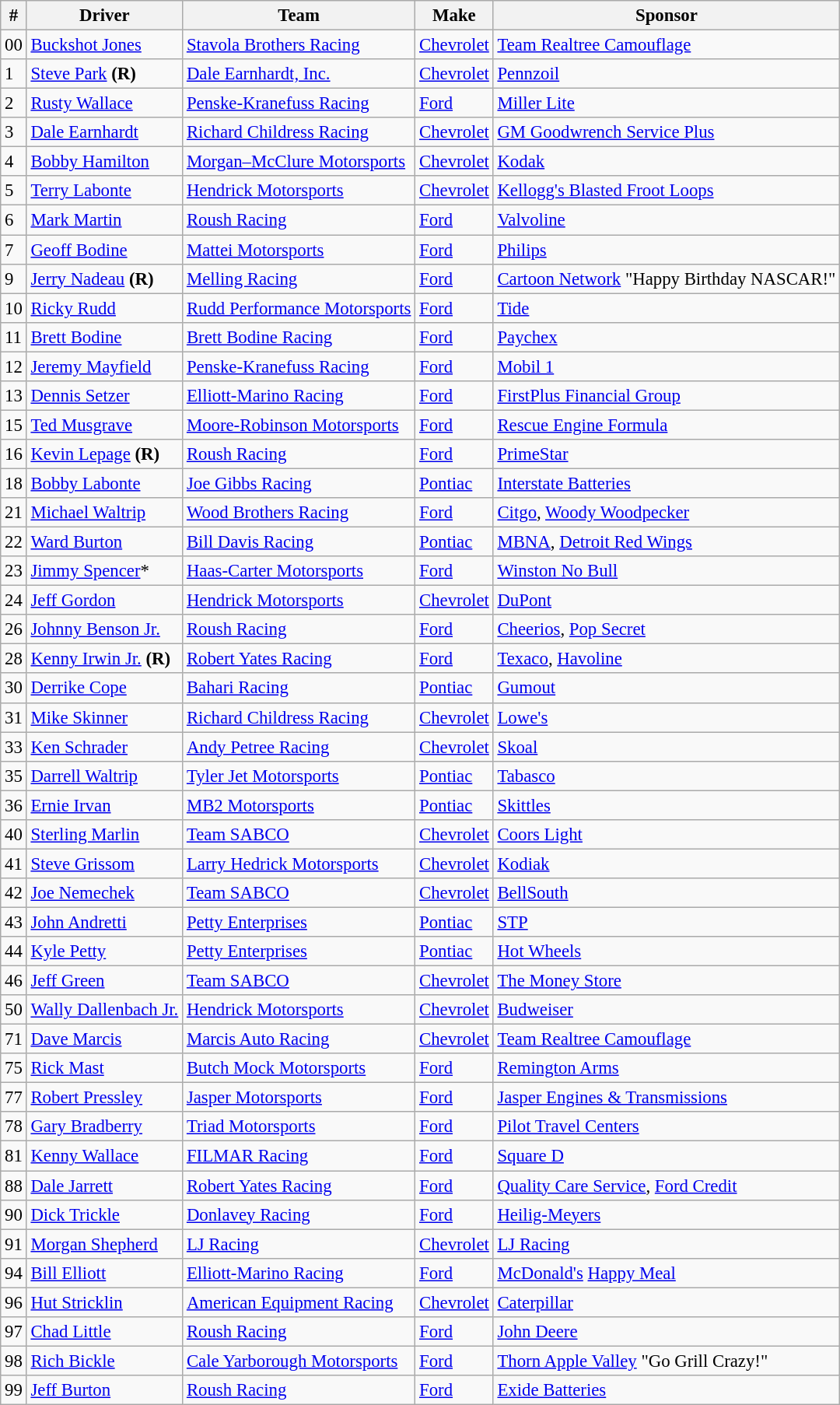<table class="wikitable" style="font-size:95%">
<tr>
<th>#</th>
<th>Driver</th>
<th>Team</th>
<th>Make</th>
<th>Sponsor</th>
</tr>
<tr>
<td>00</td>
<td><a href='#'>Buckshot Jones</a></td>
<td><a href='#'>Stavola Brothers Racing</a></td>
<td><a href='#'>Chevrolet</a></td>
<td><a href='#'>Team Realtree Camouflage</a></td>
</tr>
<tr>
<td>1</td>
<td><a href='#'>Steve Park</a> <strong>(R)</strong></td>
<td><a href='#'>Dale Earnhardt, Inc.</a></td>
<td><a href='#'>Chevrolet</a></td>
<td><a href='#'>Pennzoil</a></td>
</tr>
<tr>
<td>2</td>
<td><a href='#'>Rusty Wallace</a></td>
<td><a href='#'>Penske-Kranefuss Racing</a></td>
<td><a href='#'>Ford</a></td>
<td><a href='#'>Miller Lite</a></td>
</tr>
<tr>
<td>3</td>
<td><a href='#'>Dale Earnhardt</a></td>
<td><a href='#'>Richard Childress Racing</a></td>
<td><a href='#'>Chevrolet</a></td>
<td><a href='#'>GM Goodwrench Service Plus</a></td>
</tr>
<tr>
<td>4</td>
<td><a href='#'>Bobby Hamilton</a></td>
<td><a href='#'>Morgan–McClure Motorsports</a></td>
<td><a href='#'>Chevrolet</a></td>
<td><a href='#'>Kodak</a></td>
</tr>
<tr>
<td>5</td>
<td><a href='#'>Terry Labonte</a></td>
<td><a href='#'>Hendrick Motorsports</a></td>
<td><a href='#'>Chevrolet</a></td>
<td><a href='#'>Kellogg's Blasted Froot Loops</a></td>
</tr>
<tr>
<td>6</td>
<td><a href='#'>Mark Martin</a></td>
<td><a href='#'>Roush Racing</a></td>
<td><a href='#'>Ford</a></td>
<td><a href='#'>Valvoline</a></td>
</tr>
<tr>
<td>7</td>
<td><a href='#'>Geoff Bodine</a></td>
<td><a href='#'>Mattei Motorsports</a></td>
<td><a href='#'>Ford</a></td>
<td><a href='#'>Philips</a></td>
</tr>
<tr>
<td>9</td>
<td><a href='#'>Jerry Nadeau</a> <strong>(R)</strong></td>
<td><a href='#'>Melling Racing</a></td>
<td><a href='#'>Ford</a></td>
<td><a href='#'>Cartoon Network</a> "Happy Birthday NASCAR!"</td>
</tr>
<tr>
<td>10</td>
<td><a href='#'>Ricky Rudd</a></td>
<td><a href='#'>Rudd Performance Motorsports</a></td>
<td><a href='#'>Ford</a></td>
<td><a href='#'>Tide</a></td>
</tr>
<tr>
<td>11</td>
<td><a href='#'>Brett Bodine</a></td>
<td><a href='#'>Brett Bodine Racing</a></td>
<td><a href='#'>Ford</a></td>
<td><a href='#'>Paychex</a></td>
</tr>
<tr>
<td>12</td>
<td><a href='#'>Jeremy Mayfield</a></td>
<td><a href='#'>Penske-Kranefuss Racing</a></td>
<td><a href='#'>Ford</a></td>
<td><a href='#'>Mobil 1</a></td>
</tr>
<tr>
<td>13</td>
<td><a href='#'>Dennis Setzer</a></td>
<td><a href='#'>Elliott-Marino Racing</a></td>
<td><a href='#'>Ford</a></td>
<td><a href='#'>FirstPlus Financial Group</a></td>
</tr>
<tr>
<td>15</td>
<td><a href='#'>Ted Musgrave</a></td>
<td><a href='#'>Moore-Robinson Motorsports</a></td>
<td><a href='#'>Ford</a></td>
<td><a href='#'>Rescue Engine Formula</a></td>
</tr>
<tr>
<td>16</td>
<td><a href='#'>Kevin Lepage</a> <strong>(R)</strong></td>
<td><a href='#'>Roush Racing</a></td>
<td><a href='#'>Ford</a></td>
<td><a href='#'>PrimeStar</a></td>
</tr>
<tr>
<td>18</td>
<td><a href='#'>Bobby Labonte</a></td>
<td><a href='#'>Joe Gibbs Racing</a></td>
<td><a href='#'>Pontiac</a></td>
<td><a href='#'>Interstate Batteries</a></td>
</tr>
<tr>
<td>21</td>
<td><a href='#'>Michael Waltrip</a></td>
<td><a href='#'>Wood Brothers Racing</a></td>
<td><a href='#'>Ford</a></td>
<td><a href='#'>Citgo</a>, <a href='#'>Woody Woodpecker</a></td>
</tr>
<tr>
<td>22</td>
<td><a href='#'>Ward Burton</a></td>
<td><a href='#'>Bill Davis Racing</a></td>
<td><a href='#'>Pontiac</a></td>
<td><a href='#'>MBNA</a>, <a href='#'>Detroit Red Wings</a></td>
</tr>
<tr>
<td>23</td>
<td><a href='#'>Jimmy Spencer</a>*</td>
<td><a href='#'>Haas-Carter Motorsports</a></td>
<td><a href='#'>Ford</a></td>
<td><a href='#'>Winston No Bull</a></td>
</tr>
<tr>
<td>24</td>
<td><a href='#'>Jeff Gordon</a></td>
<td><a href='#'>Hendrick Motorsports</a></td>
<td><a href='#'>Chevrolet</a></td>
<td><a href='#'>DuPont</a></td>
</tr>
<tr>
<td>26</td>
<td><a href='#'>Johnny Benson Jr.</a></td>
<td><a href='#'>Roush Racing</a></td>
<td><a href='#'>Ford</a></td>
<td><a href='#'>Cheerios</a>, <a href='#'>Pop Secret</a></td>
</tr>
<tr>
<td>28</td>
<td><a href='#'>Kenny Irwin Jr.</a> <strong>(R)</strong></td>
<td><a href='#'>Robert Yates Racing</a></td>
<td><a href='#'>Ford</a></td>
<td><a href='#'>Texaco</a>, <a href='#'>Havoline</a></td>
</tr>
<tr>
<td>30</td>
<td><a href='#'>Derrike Cope</a></td>
<td><a href='#'>Bahari Racing</a></td>
<td><a href='#'>Pontiac</a></td>
<td><a href='#'>Gumout</a></td>
</tr>
<tr>
<td>31</td>
<td><a href='#'>Mike Skinner</a></td>
<td><a href='#'>Richard Childress Racing</a></td>
<td><a href='#'>Chevrolet</a></td>
<td><a href='#'>Lowe's</a></td>
</tr>
<tr>
<td>33</td>
<td><a href='#'>Ken Schrader</a></td>
<td><a href='#'>Andy Petree Racing</a></td>
<td><a href='#'>Chevrolet</a></td>
<td><a href='#'>Skoal</a></td>
</tr>
<tr>
<td>35</td>
<td><a href='#'>Darrell Waltrip</a></td>
<td><a href='#'>Tyler Jet Motorsports</a></td>
<td><a href='#'>Pontiac</a></td>
<td><a href='#'>Tabasco</a></td>
</tr>
<tr>
<td>36</td>
<td><a href='#'>Ernie Irvan</a></td>
<td><a href='#'>MB2 Motorsports</a></td>
<td><a href='#'>Pontiac</a></td>
<td><a href='#'>Skittles</a></td>
</tr>
<tr>
<td>40</td>
<td><a href='#'>Sterling Marlin</a></td>
<td><a href='#'>Team SABCO</a></td>
<td><a href='#'>Chevrolet</a></td>
<td><a href='#'>Coors Light</a></td>
</tr>
<tr>
<td>41</td>
<td><a href='#'>Steve Grissom</a></td>
<td><a href='#'>Larry Hedrick Motorsports</a></td>
<td><a href='#'>Chevrolet</a></td>
<td><a href='#'>Kodiak</a></td>
</tr>
<tr>
<td>42</td>
<td><a href='#'>Joe Nemechek</a></td>
<td><a href='#'>Team SABCO</a></td>
<td><a href='#'>Chevrolet</a></td>
<td><a href='#'>BellSouth</a></td>
</tr>
<tr>
<td>43</td>
<td><a href='#'>John Andretti</a></td>
<td><a href='#'>Petty Enterprises</a></td>
<td><a href='#'>Pontiac</a></td>
<td><a href='#'>STP</a></td>
</tr>
<tr>
<td>44</td>
<td><a href='#'>Kyle Petty</a></td>
<td><a href='#'>Petty Enterprises</a></td>
<td><a href='#'>Pontiac</a></td>
<td><a href='#'>Hot Wheels</a></td>
</tr>
<tr>
<td>46</td>
<td><a href='#'>Jeff Green</a></td>
<td><a href='#'>Team SABCO</a></td>
<td><a href='#'>Chevrolet</a></td>
<td><a href='#'>The Money Store</a></td>
</tr>
<tr>
<td>50</td>
<td><a href='#'>Wally Dallenbach Jr.</a></td>
<td><a href='#'>Hendrick Motorsports</a></td>
<td><a href='#'>Chevrolet</a></td>
<td><a href='#'>Budweiser</a></td>
</tr>
<tr>
<td>71</td>
<td><a href='#'>Dave Marcis</a></td>
<td><a href='#'>Marcis Auto Racing</a></td>
<td><a href='#'>Chevrolet</a></td>
<td><a href='#'>Team Realtree Camouflage</a></td>
</tr>
<tr>
<td>75</td>
<td><a href='#'>Rick Mast</a></td>
<td><a href='#'>Butch Mock Motorsports</a></td>
<td><a href='#'>Ford</a></td>
<td><a href='#'>Remington Arms</a></td>
</tr>
<tr>
<td>77</td>
<td><a href='#'>Robert Pressley</a></td>
<td><a href='#'>Jasper Motorsports</a></td>
<td><a href='#'>Ford</a></td>
<td><a href='#'>Jasper Engines & Transmissions</a></td>
</tr>
<tr>
<td>78</td>
<td><a href='#'>Gary Bradberry</a></td>
<td><a href='#'>Triad Motorsports</a></td>
<td><a href='#'>Ford</a></td>
<td><a href='#'>Pilot Travel Centers</a></td>
</tr>
<tr>
<td>81</td>
<td><a href='#'>Kenny Wallace</a></td>
<td><a href='#'>FILMAR Racing</a></td>
<td><a href='#'>Ford</a></td>
<td><a href='#'>Square D</a></td>
</tr>
<tr>
<td>88</td>
<td><a href='#'>Dale Jarrett</a></td>
<td><a href='#'>Robert Yates Racing</a></td>
<td><a href='#'>Ford</a></td>
<td><a href='#'>Quality Care Service</a>, <a href='#'>Ford Credit</a></td>
</tr>
<tr>
<td>90</td>
<td><a href='#'>Dick Trickle</a></td>
<td><a href='#'>Donlavey Racing</a></td>
<td><a href='#'>Ford</a></td>
<td><a href='#'>Heilig-Meyers</a></td>
</tr>
<tr>
<td>91</td>
<td><a href='#'>Morgan Shepherd</a></td>
<td><a href='#'>LJ Racing</a></td>
<td><a href='#'>Chevrolet</a></td>
<td><a href='#'>LJ Racing</a></td>
</tr>
<tr>
<td>94</td>
<td><a href='#'>Bill Elliott</a></td>
<td><a href='#'>Elliott-Marino Racing</a></td>
<td><a href='#'>Ford</a></td>
<td><a href='#'>McDonald's</a> <a href='#'>Happy Meal</a></td>
</tr>
<tr>
<td>96</td>
<td><a href='#'>Hut Stricklin</a></td>
<td><a href='#'>American Equipment Racing</a></td>
<td><a href='#'>Chevrolet</a></td>
<td><a href='#'>Caterpillar</a></td>
</tr>
<tr>
<td>97</td>
<td><a href='#'>Chad Little</a></td>
<td><a href='#'>Roush Racing</a></td>
<td><a href='#'>Ford</a></td>
<td><a href='#'>John Deere</a></td>
</tr>
<tr>
<td>98</td>
<td><a href='#'>Rich Bickle</a></td>
<td><a href='#'>Cale Yarborough Motorsports</a></td>
<td><a href='#'>Ford</a></td>
<td><a href='#'>Thorn Apple Valley</a> "Go Grill Crazy!"</td>
</tr>
<tr>
<td>99</td>
<td><a href='#'>Jeff Burton</a></td>
<td><a href='#'>Roush Racing</a></td>
<td><a href='#'>Ford</a></td>
<td><a href='#'>Exide Batteries</a></td>
</tr>
</table>
